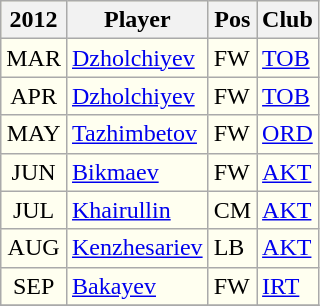<table class="wikitable" style="background: ivory; font-size: 100%; border: 1px #aaaaaa solid; border-collapse: collapse; clear:center">
<tr style="background:beige">
<th>2012</th>
<th>Player</th>
<th>Pos</th>
<th>Club</th>
</tr>
<tr>
<td align="center">MAR</td>
<td> <a href='#'>Dzholchiyev</a></td>
<td>FW</td>
<td><a href='#'>TOB</a></td>
</tr>
<tr>
<td align="center">APR</td>
<td> <a href='#'>Dzholchiyev</a></td>
<td>FW</td>
<td><a href='#'>TOB</a></td>
</tr>
<tr>
<td align="center">MAY</td>
<td> <a href='#'>Tazhimbetov</a></td>
<td>FW</td>
<td><a href='#'>ORD</a></td>
</tr>
<tr>
<td align="center">JUN</td>
<td> <a href='#'>Bikmaev</a></td>
<td>FW</td>
<td><a href='#'>AKT</a></td>
</tr>
<tr>
<td align="center">JUL</td>
<td> <a href='#'>Khairullin</a></td>
<td>CM</td>
<td><a href='#'>AKT</a></td>
</tr>
<tr>
<td align="center">AUG</td>
<td> <a href='#'>Kenzhesariev</a></td>
<td>LB</td>
<td><a href='#'>AKT</a></td>
</tr>
<tr>
<td align="center">SEP</td>
<td> <a href='#'>Bakayev</a></td>
<td>FW</td>
<td><a href='#'>IRT</a></td>
</tr>
<tr>
</tr>
</table>
